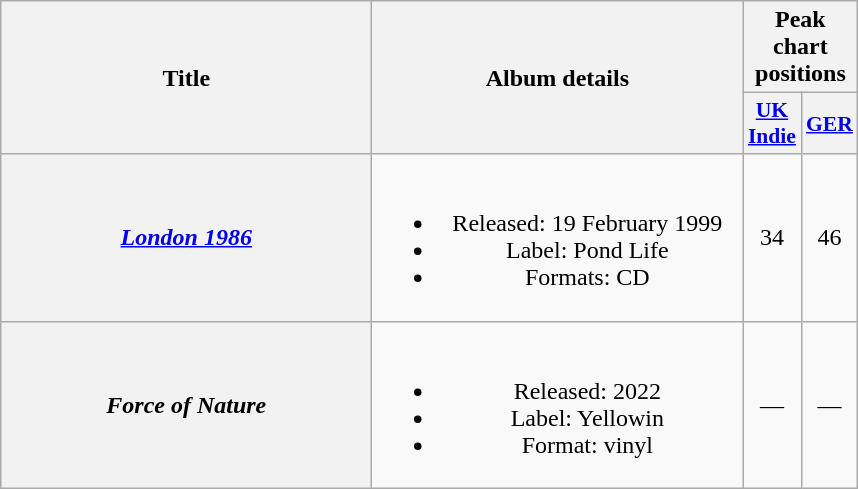<table class="wikitable plainrowheaders" style="text-align:center;">
<tr>
<th rowspan="2" scope="col" style="width:15em;">Title</th>
<th rowspan="2" scope="col" style="width:15em;">Album details</th>
<th colspan="2">Peak chart positions</th>
</tr>
<tr>
<th scope="col" style="width:2em;font-size:90%;"><a href='#'>UK Indie</a><br></th>
<th scope="col" style="width:2em;font-size:90%;"><a href='#'>GER</a><br></th>
</tr>
<tr>
<th scope="row"><em><a href='#'>London 1986</a></em></th>
<td><br><ul><li>Released: 19 February 1999</li><li>Label: Pond Life</li><li>Formats: CD</li></ul></td>
<td>34</td>
<td>46</td>
</tr>
<tr>
<th scope="row"><em>Force of Nature</em></th>
<td><br><ul><li>Released: 2022</li><li>Label: Yellowin</li><li>Format: vinyl</li></ul></td>
<td>—</td>
<td>—</td>
</tr>
</table>
